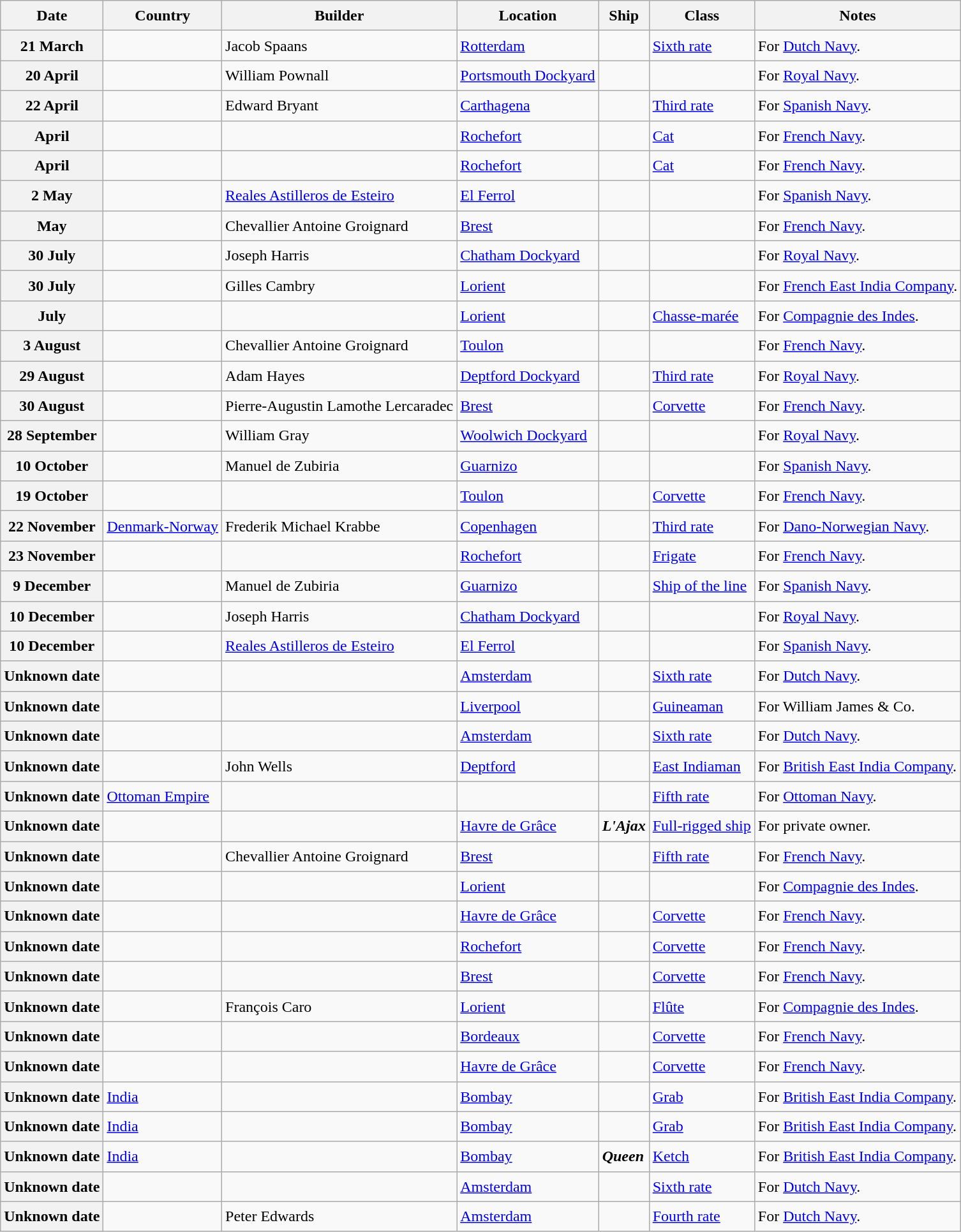<table class="wikitable sortable" style="font-size:1.00em; line-height:1.5em;">
<tr>
<th>Date</th>
<th>Country</th>
<th>Builder</th>
<th>Location</th>
<th>Ship</th>
<th>Class</th>
<th>Notes</th>
</tr>
<tr ---->
<th>21 March</th>
<td></td>
<td>Jacob Spaans</td>
<td><a href='#'>Rotterdam</a></td>
<td><strong></strong></td>
<td><a href='#'>Sixth rate</a></td>
<td>For <a href='#'>Dutch Navy</a>.</td>
</tr>
<tr ---->
<th>20 April</th>
<td></td>
<td>William Pownall</td>
<td><a href='#'>Portsmouth Dockyard</a></td>
<td><strong></strong></td>
<td></td>
<td>For <a href='#'>Royal Navy</a>.</td>
</tr>
<tr ---->
<th>22 April</th>
<td></td>
<td>Edward Bryant</td>
<td><a href='#'>Carthagena</a></td>
<td><strong></strong></td>
<td><a href='#'>Third rate</a></td>
<td>For <a href='#'>Spanish Navy</a>.</td>
</tr>
<tr ---->
<th>April</th>
<td></td>
<td></td>
<td><a href='#'>Rochefort</a></td>
<td><strong></strong></td>
<td><a href='#'>Cat</a></td>
<td>For <a href='#'>French Navy</a>.</td>
</tr>
<tr ---->
<th>April</th>
<td></td>
<td></td>
<td><a href='#'>Rochefort</a></td>
<td><strong></strong></td>
<td><a href='#'>Cat</a></td>
<td>For <a href='#'>French Navy</a>.</td>
</tr>
<tr ---->
<th>2 May</th>
<td></td>
<td><a href='#'>Reales Astilleros de Esteiro</a></td>
<td><a href='#'>El Ferrol</a></td>
<td><strong></strong></td>
<td></td>
<td>For <a href='#'>Spanish Navy</a>.</td>
</tr>
<tr ---->
<th>May</th>
<td></td>
<td>Chevallier Antoine Groignard</td>
<td><a href='#'>Brest</a></td>
<td><strong></strong></td>
<td></td>
<td>For <a href='#'>French Navy</a>.</td>
</tr>
<tr ---->
<th>30 July</th>
<td></td>
<td>Joseph Harris</td>
<td><a href='#'>Chatham Dockyard</a></td>
<td><strong></strong></td>
<td></td>
<td>For <a href='#'>Royal Navy</a>.</td>
</tr>
<tr ---->
<th>30 July</th>
<td></td>
<td>Gilles Cambry</td>
<td><a href='#'>Lorient</a></td>
<td><strong></strong></td>
<td></td>
<td>For <a href='#'>French East India Company</a>.</td>
</tr>
<tr ---->
<th>July</th>
<td></td>
<td></td>
<td><a href='#'>Lorient</a></td>
<td><strong></strong></td>
<td><a href='#'>Chasse-marée</a></td>
<td>For <a href='#'>Compagnie des Indes</a>.</td>
</tr>
<tr ---->
<th>3 August</th>
<td></td>
<td>Chevallier Antoine Groignard</td>
<td><a href='#'>Toulon</a></td>
<td><strong></strong></td>
<td></td>
<td>For <a href='#'>French Navy</a>.</td>
</tr>
<tr ---->
<th>29 August</th>
<td></td>
<td>Adam Hayes</td>
<td><a href='#'>Deptford Dockyard</a></td>
<td><strong></strong></td>
<td><a href='#'>Third rate</a></td>
<td>For <a href='#'>Royal Navy</a>.</td>
</tr>
<tr ---->
<th>30 August</th>
<td></td>
<td>Pierre-Augustin Lamothe Lercaradec</td>
<td><a href='#'>Brest</a></td>
<td><strong></strong></td>
<td><a href='#'>Corvette</a></td>
<td>For <a href='#'>French Navy</a>.</td>
</tr>
<tr ---->
<th>28 September</th>
<td></td>
<td>William Gray</td>
<td><a href='#'>Woolwich Dockyard</a></td>
<td><strong></strong></td>
<td></td>
<td>For <a href='#'>Royal Navy</a>.</td>
</tr>
<tr ---->
<th>10 October</th>
<td></td>
<td>Manuel de Zubiria</td>
<td><a href='#'>Guarnizo</a></td>
<td><strong></strong></td>
<td></td>
<td>For <a href='#'>Spanish Navy</a>.</td>
</tr>
<tr ---->
<th>19 October</th>
<td></td>
<td></td>
<td><a href='#'>Toulon</a></td>
<td><strong></strong></td>
<td><a href='#'>Corvette</a></td>
<td>For <a href='#'>French Navy</a>.</td>
</tr>
<tr ---->
<th>22 November</th>
<td> <a href='#'>Denmark-Norway</a></td>
<td>Frederik Michael Krabbe</td>
<td><a href='#'>Copenhagen</a></td>
<td><strong></strong></td>
<td><a href='#'>Third rate</a></td>
<td>For <a href='#'>Dano-Norwegian Navy</a>.</td>
</tr>
<tr ---->
<th>23 November</th>
<td></td>
<td></td>
<td><a href='#'>Rochefort</a></td>
<td><strong></strong></td>
<td><a href='#'>Frigate</a></td>
<td>For <a href='#'>French Navy</a>.</td>
</tr>
<tr ---->
<th>9 December</th>
<td></td>
<td>Manuel de Zubiria</td>
<td><a href='#'>Guarnizo</a></td>
<td><strong></strong></td>
<td><a href='#'>Ship of the line</a></td>
<td>For <a href='#'>Spanish Navy</a>.</td>
</tr>
<tr ---->
<th>10 December</th>
<td></td>
<td>Joseph Harris</td>
<td><a href='#'>Chatham Dockyard</a></td>
<td><strong></strong></td>
<td></td>
<td>For <a href='#'>Royal Navy</a>.</td>
</tr>
<tr ---->
<th>10 December</th>
<td></td>
<td><a href='#'>Reales Astilleros de Esteiro</a></td>
<td><a href='#'>El Ferrol</a></td>
<td><strong></strong></td>
<td></td>
<td>For <a href='#'>Spanish Navy</a>.</td>
</tr>
<tr ---->
<th>Unknown date</th>
<td></td>
<td></td>
<td><a href='#'>Amsterdam</a></td>
<td><strong></strong></td>
<td><a href='#'>Sixth rate</a></td>
<td>For <a href='#'>Dutch Navy</a>.</td>
</tr>
<tr ---->
<th>Unknown date</th>
<td></td>
<td></td>
<td><a href='#'>Liverpool</a></td>
<td><strong></strong></td>
<td><a href='#'>Guineaman</a></td>
<td>For William James & Co.</td>
</tr>
<tr ---->
<th>Unknown date</th>
<td></td>
<td></td>
<td><a href='#'>Amsterdam</a></td>
<td><strong></strong></td>
<td><a href='#'>Sixth rate</a></td>
<td>For <a href='#'>Dutch Navy</a>.</td>
</tr>
<tr ---->
<th>Unknown date</th>
<td></td>
<td>John Wells</td>
<td><a href='#'>Deptford</a></td>
<td><strong></strong></td>
<td><a href='#'>East Indiaman</a></td>
<td>For <a href='#'>British East India Company</a>.</td>
</tr>
<tr ---->
<th>Unknown date</th>
<td> <a href='#'>Ottoman Empire</a></td>
<td></td>
<td></td>
<td><strong></strong></td>
<td><a href='#'>Fifth rate</a></td>
<td>For <a href='#'>Ottoman Navy</a>.</td>
</tr>
<tr ---->
<th>Unknown date</th>
<td></td>
<td></td>
<td><a href='#'>Havre de Grâce</a></td>
<td><strong><em>L'Ajax</em></strong></td>
<td><a href='#'>Full-rigged ship</a></td>
<td>For private owner.</td>
</tr>
<tr ---->
<th>Unknown date</th>
<td></td>
<td>Chevallier Antoine Groignard</td>
<td><a href='#'>Brest</a></td>
<td><strong></strong></td>
<td><a href='#'>Fifth rate</a></td>
<td>For <a href='#'>French Navy</a>.</td>
</tr>
<tr ---->
<th>Unknown date</th>
<td></td>
<td></td>
<td><a href='#'>Lorient</a></td>
<td><strong></strong></td>
<td></td>
<td>For <a href='#'>Compagnie des Indes</a>.</td>
</tr>
<tr ---->
<th>Unknown date</th>
<td></td>
<td></td>
<td><a href='#'>Havre de Grâce</a></td>
<td><strong></strong></td>
<td><a href='#'>Corvette</a></td>
<td>For <a href='#'>French Navy</a>.</td>
</tr>
<tr ---->
<th>Unknown date</th>
<td></td>
<td></td>
<td><a href='#'>Rochefort</a></td>
<td><strong></strong></td>
<td><a href='#'>Corvette</a></td>
<td>For <a href='#'>French Navy</a>.</td>
</tr>
<tr ---->
<th>Unknown date</th>
<td></td>
<td></td>
<td><a href='#'>Brest</a></td>
<td><strong></strong></td>
<td><a href='#'>Corvette</a></td>
<td>For <a href='#'>French Navy</a>.</td>
</tr>
<tr ---->
<th>Unknown date</th>
<td></td>
<td>François Caro</td>
<td><a href='#'>Lorient</a></td>
<td><strong></strong></td>
<td><a href='#'>Flûte</a></td>
<td>For <a href='#'>Compagnie des Indes</a>.</td>
</tr>
<tr ---->
<th>Unknown date</th>
<td></td>
<td></td>
<td><a href='#'>Bordeaux</a></td>
<td><strong></strong></td>
<td><a href='#'>Corvette</a></td>
<td>For <a href='#'>French Navy</a>.</td>
</tr>
<tr ---->
<th>Unknown date</th>
<td></td>
<td></td>
<td><a href='#'>Havre de Grâce</a></td>
<td><strong></strong></td>
<td><a href='#'>Corvette</a></td>
<td>For <a href='#'>French Navy</a>.</td>
</tr>
<tr ---->
<th>Unknown date</th>
<td> <a href='#'>India</a></td>
<td></td>
<td><a href='#'>Bombay</a></td>
<td><strong></strong></td>
<td><a href='#'>Grab</a></td>
<td>For <a href='#'>British East India Company</a>.</td>
</tr>
<tr ---->
<th>Unknown date</th>
<td> <a href='#'>India</a></td>
<td></td>
<td><a href='#'>Bombay</a></td>
<td><strong></strong></td>
<td><a href='#'>Grab</a></td>
<td>For <a href='#'>British East India Company</a>.</td>
</tr>
<tr ---->
<th>Unknown date</th>
<td> <a href='#'>India</a></td>
<td></td>
<td><a href='#'>Bombay</a></td>
<td><strong><em>Queen</em></strong></td>
<td><a href='#'>Ketch</a></td>
<td>For <a href='#'>British East India Company</a>.</td>
</tr>
<tr ---->
<th>Unknown date</th>
<td></td>
<td></td>
<td><a href='#'>Amsterdam</a></td>
<td><strong></strong></td>
<td><a href='#'>Sixth rate</a></td>
<td>For <a href='#'>Dutch Navy</a>.</td>
</tr>
<tr ---->
<th>Unknown date</th>
<td></td>
<td>Peter Edwards</td>
<td><a href='#'>Amsterdam</a></td>
<td><strong></strong></td>
<td><a href='#'>Fourth rate</a></td>
<td>For <a href='#'>Dutch Navy</a>.</td>
</tr>
</table>
